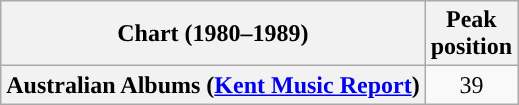<table class="wikitable plainrowheaders sortable" style="text-align:center">
<tr>
<th scope="col">Chart (1980–1989)</th>
<th scope="col">Peak<br>position</th>
</tr>
<tr>
<th scope="row">Australian Albums (<a href='#'>Kent Music Report</a>)</th>
<td>39</td>
</tr>
</table>
